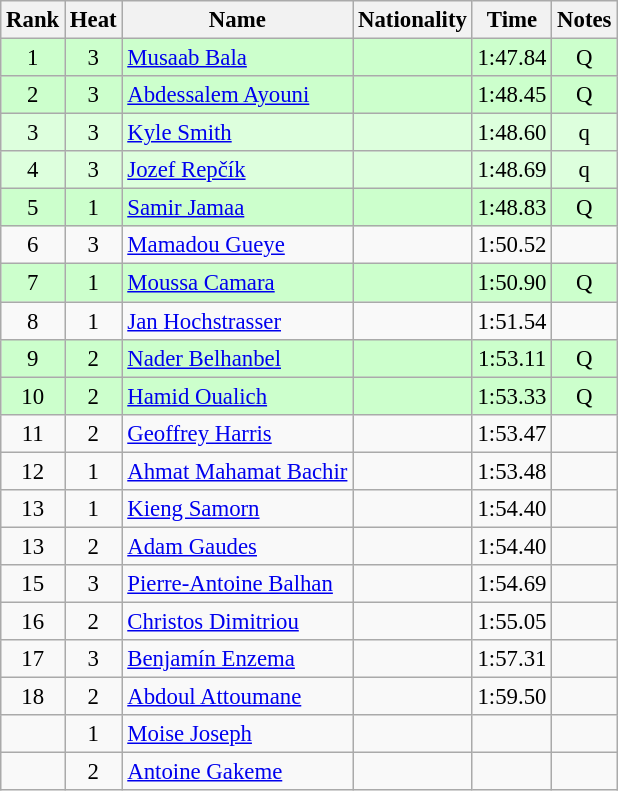<table class="wikitable sortable" style="text-align:center; font-size:95%">
<tr>
<th>Rank</th>
<th>Heat</th>
<th>Name</th>
<th>Nationality</th>
<th>Time</th>
<th>Notes</th>
</tr>
<tr bgcolor=ccffcc>
<td>1</td>
<td>3</td>
<td align=left><a href='#'>Musaab Bala</a></td>
<td align=left></td>
<td>1:47.84</td>
<td>Q</td>
</tr>
<tr bgcolor=ccffcc>
<td>2</td>
<td>3</td>
<td align=left><a href='#'>Abdessalem Ayouni</a></td>
<td align=left></td>
<td>1:48.45</td>
<td>Q</td>
</tr>
<tr bgcolor=ddffdd>
<td>3</td>
<td>3</td>
<td align=left><a href='#'>Kyle Smith</a></td>
<td align=left></td>
<td>1:48.60</td>
<td>q</td>
</tr>
<tr bgcolor=ddffdd>
<td>4</td>
<td>3</td>
<td align=left><a href='#'>Jozef Repčík</a></td>
<td align=left></td>
<td>1:48.69</td>
<td>q</td>
</tr>
<tr bgcolor=ccffcc>
<td>5</td>
<td>1</td>
<td align=left><a href='#'>Samir Jamaa</a></td>
<td align=left></td>
<td>1:48.83</td>
<td>Q</td>
</tr>
<tr>
<td>6</td>
<td>3</td>
<td align=left><a href='#'>Mamadou Gueye</a></td>
<td align=left></td>
<td>1:50.52</td>
<td></td>
</tr>
<tr bgcolor=ccffcc>
<td>7</td>
<td>1</td>
<td align=left><a href='#'>Moussa Camara</a></td>
<td align=left></td>
<td>1:50.90</td>
<td>Q</td>
</tr>
<tr>
<td>8</td>
<td>1</td>
<td align=left><a href='#'>Jan Hochstrasser</a></td>
<td align=left></td>
<td>1:51.54</td>
<td></td>
</tr>
<tr bgcolor=ccffcc>
<td>9</td>
<td>2</td>
<td align=left><a href='#'>Nader Belhanbel</a></td>
<td align=left></td>
<td>1:53.11</td>
<td>Q</td>
</tr>
<tr bgcolor=ccffcc>
<td>10</td>
<td>2</td>
<td align=left><a href='#'>Hamid Oualich</a></td>
<td align=left></td>
<td>1:53.33</td>
<td>Q</td>
</tr>
<tr>
<td>11</td>
<td>2</td>
<td align=left><a href='#'>Geoffrey Harris</a></td>
<td align=left></td>
<td>1:53.47</td>
<td></td>
</tr>
<tr>
<td>12</td>
<td>1</td>
<td align=left><a href='#'>Ahmat Mahamat Bachir</a></td>
<td align=left></td>
<td>1:53.48</td>
<td></td>
</tr>
<tr>
<td>13</td>
<td>1</td>
<td align=left><a href='#'>Kieng Samorn</a></td>
<td align=left></td>
<td>1:54.40</td>
<td></td>
</tr>
<tr>
<td>13</td>
<td>2</td>
<td align=left><a href='#'>Adam Gaudes</a></td>
<td align=left></td>
<td>1:54.40</td>
<td></td>
</tr>
<tr>
<td>15</td>
<td>3</td>
<td align=left><a href='#'>Pierre-Antoine Balhan</a></td>
<td align=left></td>
<td>1:54.69</td>
<td></td>
</tr>
<tr>
<td>16</td>
<td>2</td>
<td align=left><a href='#'>Christos Dimitriou</a></td>
<td align=left></td>
<td>1:55.05</td>
<td></td>
</tr>
<tr>
<td>17</td>
<td>3</td>
<td align=left><a href='#'>Benjamín Enzema</a></td>
<td align=left></td>
<td>1:57.31</td>
<td></td>
</tr>
<tr>
<td>18</td>
<td>2</td>
<td align=left><a href='#'>Abdoul Attoumane</a></td>
<td align=left></td>
<td>1:59.50</td>
<td></td>
</tr>
<tr>
<td></td>
<td>1</td>
<td align=left><a href='#'>Moise Joseph</a></td>
<td align=left></td>
<td></td>
<td></td>
</tr>
<tr>
<td></td>
<td>2</td>
<td align=left><a href='#'>Antoine Gakeme</a></td>
<td align=left></td>
<td></td>
<td></td>
</tr>
</table>
